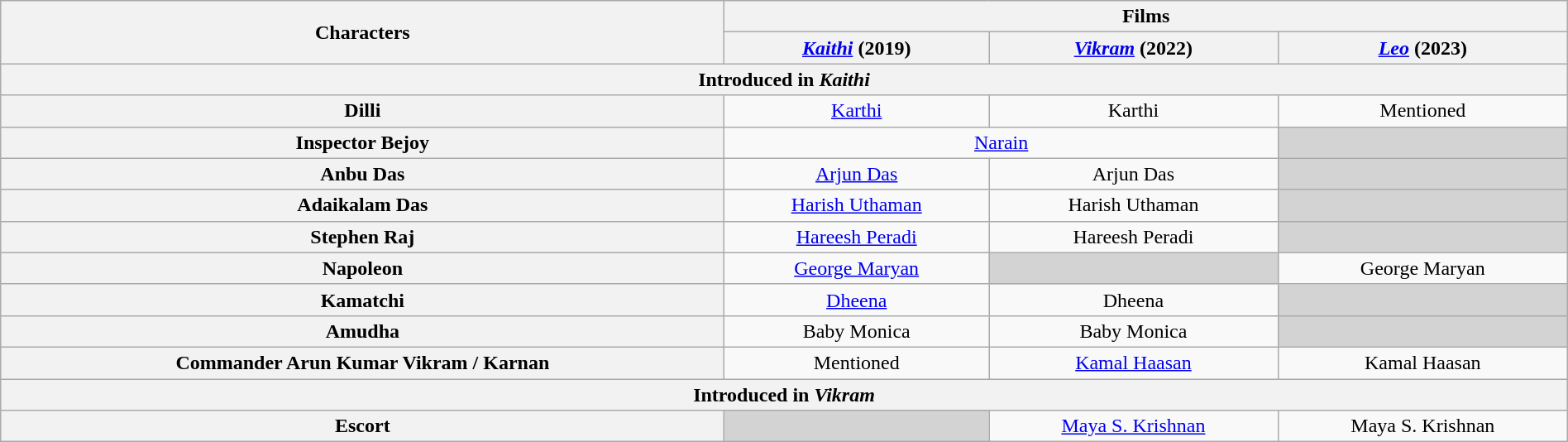<table class="wikitable" width ="100%" style="text-align:center">
<tr>
<th rowspan="2">Characters</th>
<th colspan="3">Films</th>
</tr>
<tr>
<th align="center"><em><a href='#'>Kaithi</a></em> (2019)</th>
<th><em><a href='#'>Vikram</a></em> (2022)</th>
<th><em><a href='#'>Leo</a></em> (2023)</th>
</tr>
<tr>
<th colspan="4">Introduced in <em>Kaithi</em></th>
</tr>
<tr>
<th>Dilli</th>
<td><a href='#'>Karthi</a></td>
<td>Karthi</td>
<td>Mentioned</td>
</tr>
<tr>
<th>Inspector Bejoy</th>
<td colspan="2"><a href='#'>Narain</a></td>
<td style="background:#d3d3d3;"></td>
</tr>
<tr>
<th>Anbu Das</th>
<td><a href='#'>Arjun Das</a></td>
<td>Arjun Das</td>
<td style="background:#d3d3d3;"></td>
</tr>
<tr>
<th>Adaikalam Das</th>
<td><a href='#'>Harish Uthaman</a></td>
<td>Harish Uthaman</td>
<td style="background:#d3d3d3;"></td>
</tr>
<tr>
<th>Stephen Raj</th>
<td><a href='#'>Hareesh Peradi</a></td>
<td>Hareesh Peradi</td>
<td style="background:#d3d3d3;"></td>
</tr>
<tr>
<th>Napoleon</th>
<td><a href='#'>George Maryan</a></td>
<td style="background:#d3d3d3;"></td>
<td>George Maryan</td>
</tr>
<tr>
<th>Kamatchi</th>
<td><a href='#'>Dheena</a></td>
<td>Dheena</td>
<td style="background:#d3d3d3;"></td>
</tr>
<tr>
<th>Amudha</th>
<td>Baby Monica</td>
<td>Baby Monica</td>
<td style="background:#d3d3d3;"></td>
</tr>
<tr>
<th>Commander Arun Kumar Vikram / Karnan</th>
<td>Mentioned</td>
<td><a href='#'>Kamal Haasan</a></td>
<td>Kamal Haasan</td>
</tr>
<tr>
<th colspan="4">Introduced in <em>Vikram</em></th>
</tr>
<tr>
<th>Escort</th>
<td style="background :#d3d3d3;"></td>
<td><a href='#'>Maya S. Krishnan</a></td>
<td>Maya S. Krishnan</td>
</tr>
</table>
